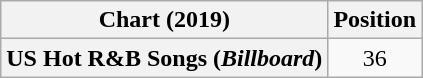<table class="wikitable sortable plainrowheaders" style="text-align:center">
<tr>
<th scope="col">Chart (2019)</th>
<th scope="col">Position</th>
</tr>
<tr>
<th scope="row">US Hot R&B Songs (<em>Billboard</em>)</th>
<td>36</td>
</tr>
</table>
